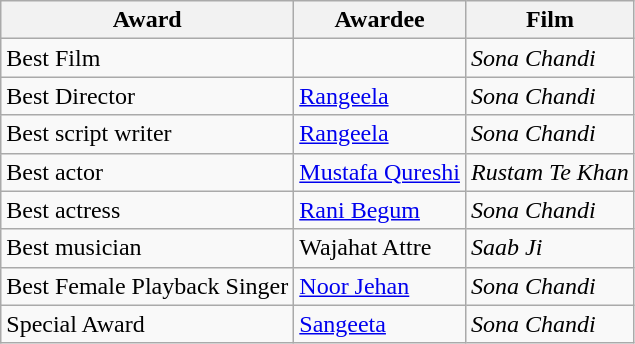<table class="wikitable">
<tr>
<th>Award</th>
<th>Awardee</th>
<th>Film</th>
</tr>
<tr>
<td>Best Film</td>
<td></td>
<td><em>Sona Chandi</em></td>
</tr>
<tr>
<td>Best Director</td>
<td><a href='#'>Rangeela</a></td>
<td><em>Sona Chandi</em></td>
</tr>
<tr>
<td>Best script writer</td>
<td><a href='#'>Rangeela</a></td>
<td><em>Sona Chandi</em></td>
</tr>
<tr>
<td>Best actor</td>
<td><a href='#'>Mustafa Qureshi</a></td>
<td><em>Rustam Te Khan</em></td>
</tr>
<tr>
<td>Best actress</td>
<td><a href='#'>Rani Begum</a></td>
<td><em>Sona Chandi</em></td>
</tr>
<tr>
<td>Best musician</td>
<td>Wajahat Attre</td>
<td><em>Saab Ji</em></td>
</tr>
<tr>
<td>Best Female Playback Singer</td>
<td><a href='#'>Noor Jehan</a></td>
<td><em>Sona Chandi</em></td>
</tr>
<tr>
<td>Special Award</td>
<td><a href='#'>Sangeeta</a></td>
<td><em>Sona Chandi</em></td>
</tr>
</table>
